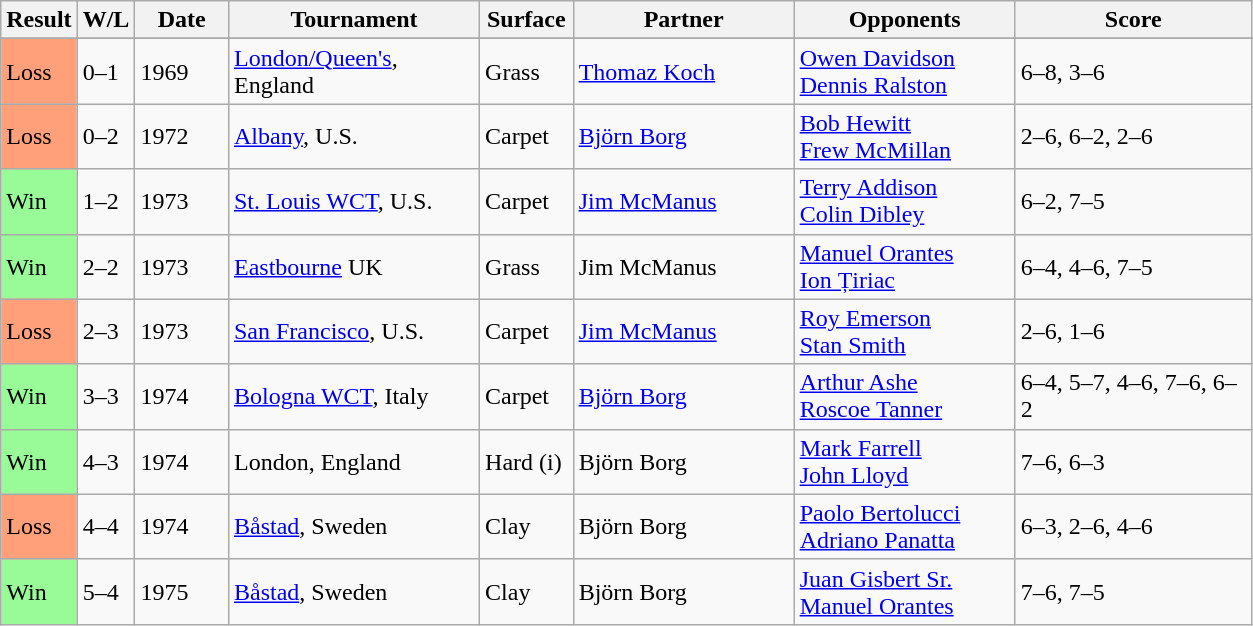<table class="sortable wikitable">
<tr>
<th>Result</th>
<th class="unsortable">W/L</th>
<th style="width:55px">Date</th>
<th style="width:160px">Tournament</th>
<th style="width:55px">Surface</th>
<th style="width:140px">Partner</th>
<th style="width:140px">Opponents</th>
<th style="width:150px" class="unsortable">Score</th>
</tr>
<tr>
</tr>
<tr>
<td style="background:#ffa07a;">Loss</td>
<td>0–1</td>
<td>1969</td>
<td><a href='#'>London/Queen's</a>, England</td>
<td>Grass</td>
<td> <a href='#'>Thomaz Koch</a></td>
<td> <a href='#'>Owen Davidson</a> <br>  <a href='#'>Dennis Ralston</a></td>
<td>6–8, 3–6</td>
</tr>
<tr>
<td style="background:#ffa07a;">Loss</td>
<td>0–2</td>
<td>1972</td>
<td><a href='#'>Albany</a>, U.S.</td>
<td>Carpet</td>
<td> <a href='#'>Björn Borg</a></td>
<td> <a href='#'>Bob Hewitt</a> <br>  <a href='#'>Frew McMillan</a></td>
<td>2–6, 6–2, 2–6</td>
</tr>
<tr>
<td style="background:#98fb98;">Win</td>
<td>1–2</td>
<td>1973</td>
<td><a href='#'>St. Louis WCT</a>, U.S.</td>
<td>Carpet</td>
<td> <a href='#'>Jim McManus</a></td>
<td> <a href='#'>Terry Addison</a> <br>  <a href='#'>Colin Dibley</a></td>
<td>6–2, 7–5</td>
</tr>
<tr>
<td style="background:#98fb98;">Win</td>
<td>2–2</td>
<td>1973</td>
<td><a href='#'>Eastbourne</a> UK</td>
<td>Grass</td>
<td> Jim McManus</td>
<td> <a href='#'>Manuel Orantes</a> <br>  <a href='#'>Ion Țiriac</a></td>
<td>6–4, 4–6, 7–5</td>
</tr>
<tr>
<td style="background:#ffa07a;">Loss</td>
<td>2–3</td>
<td>1973</td>
<td><a href='#'>San Francisco</a>, U.S.</td>
<td>Carpet</td>
<td> <a href='#'>Jim McManus</a></td>
<td> <a href='#'>Roy Emerson</a> <br>  <a href='#'>Stan Smith</a></td>
<td>2–6, 1–6</td>
</tr>
<tr>
<td style="background:#98fb98;">Win</td>
<td>3–3</td>
<td>1974</td>
<td><a href='#'>Bologna WCT</a>, Italy</td>
<td>Carpet</td>
<td> <a href='#'>Björn Borg</a></td>
<td> <a href='#'>Arthur Ashe</a> <br>  <a href='#'>Roscoe Tanner</a></td>
<td>6–4, 5–7, 4–6, 7–6, 6–2</td>
</tr>
<tr>
<td style="background:#98fb98;">Win</td>
<td>4–3</td>
<td>1974</td>
<td>London, England</td>
<td>Hard (i)</td>
<td> Björn Borg</td>
<td> <a href='#'>Mark Farrell</a> <br>  <a href='#'>John Lloyd</a></td>
<td>7–6, 6–3</td>
</tr>
<tr>
<td style="background:#ffa07a;">Loss</td>
<td>4–4</td>
<td>1974</td>
<td><a href='#'>Båstad</a>, Sweden</td>
<td>Clay</td>
<td> Björn Borg</td>
<td> <a href='#'>Paolo Bertolucci</a> <br>  <a href='#'>Adriano Panatta</a></td>
<td>6–3, 2–6, 4–6</td>
</tr>
<tr>
<td style="background:#98fb98;">Win</td>
<td>5–4</td>
<td>1975</td>
<td><a href='#'>Båstad</a>, Sweden</td>
<td>Clay</td>
<td> Björn Borg</td>
<td> <a href='#'>Juan Gisbert Sr.</a> <br>  <a href='#'>Manuel Orantes</a></td>
<td>7–6, 7–5</td>
</tr>
</table>
